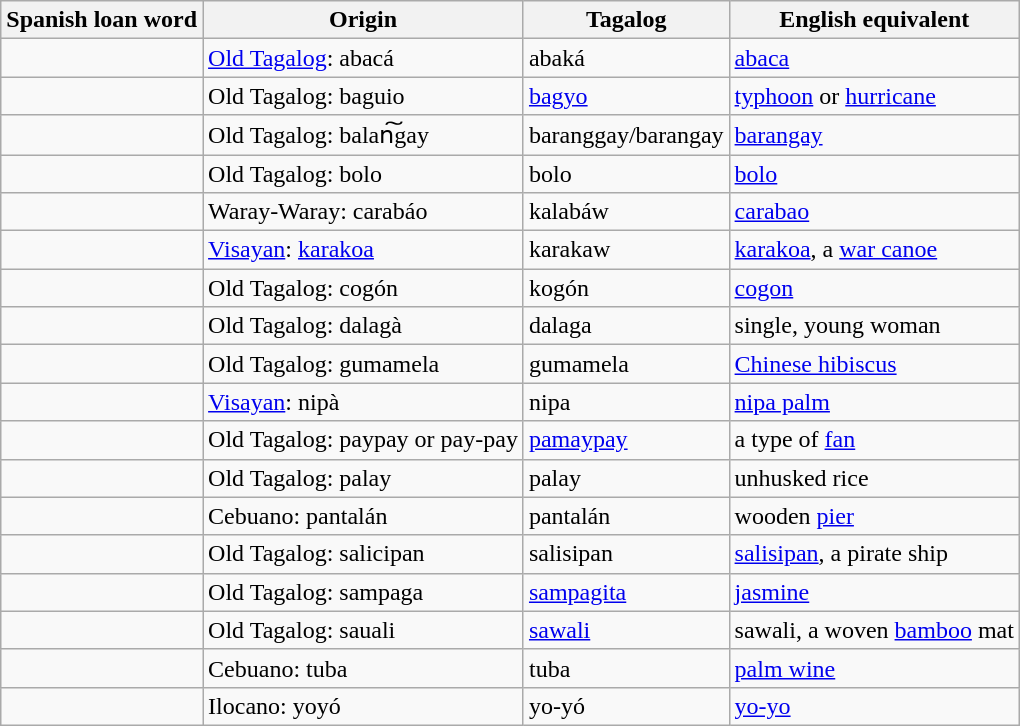<table class="wikitable sortable">
<tr>
<th>Spanish loan word</th>
<th>Origin</th>
<th>Tagalog</th>
<th>English equivalent</th>
</tr>
<tr>
<td></td>
<td><a href='#'>Old Tagalog</a>: abacá</td>
<td>abaká</td>
<td><a href='#'>abaca</a></td>
</tr>
<tr>
<td></td>
<td>Old Tagalog: baguio</td>
<td><a href='#'>bagyo</a></td>
<td><a href='#'>typhoon</a> or <a href='#'>hurricane</a></td>
</tr>
<tr>
<td></td>
<td>Old Tagalog: balan͠gay</td>
<td>baranggay/barangay</td>
<td><a href='#'>barangay</a></td>
</tr>
<tr>
<td></td>
<td>Old Tagalog: bolo</td>
<td>bolo</td>
<td><a href='#'>bolo</a></td>
</tr>
<tr>
<td></td>
<td>Waray-Waray: carabáo</td>
<td>kalabáw</td>
<td><a href='#'>carabao</a></td>
</tr>
<tr>
<td></td>
<td><a href='#'>Visayan</a>: <a href='#'>karakoa</a></td>
<td>karakaw</td>
<td><a href='#'>karakoa</a>, a <a href='#'>war canoe</a></td>
</tr>
<tr>
<td></td>
<td>Old Tagalog: cogón</td>
<td>kogón</td>
<td><a href='#'>cogon</a></td>
</tr>
<tr>
<td></td>
<td>Old Tagalog: dalagà</td>
<td>dalaga</td>
<td>single, young woman</td>
</tr>
<tr>
<td></td>
<td>Old Tagalog: gumamela</td>
<td>gumamela</td>
<td><a href='#'>Chinese hibiscus</a></td>
</tr>
<tr>
<td></td>
<td><a href='#'>Visayan</a>: nipà</td>
<td>nipa</td>
<td><a href='#'>nipa palm</a></td>
</tr>
<tr>
<td></td>
<td>Old Tagalog: paypay or pay-pay</td>
<td><a href='#'>pamaypay</a></td>
<td>a type of <a href='#'>fan</a></td>
</tr>
<tr>
<td></td>
<td>Old Tagalog: palay</td>
<td>palay</td>
<td>unhusked rice</td>
</tr>
<tr>
<td></td>
<td>Cebuano: pantalán</td>
<td>pantalán</td>
<td>wooden <a href='#'>pier</a></td>
</tr>
<tr>
<td></td>
<td>Old Tagalog: salicipan</td>
<td>salisipan</td>
<td><a href='#'>salisipan</a>, a pirate ship</td>
</tr>
<tr>
<td></td>
<td>Old Tagalog: sampaga</td>
<td><a href='#'>sampagita</a></td>
<td><a href='#'>jasmine</a></td>
</tr>
<tr>
<td></td>
<td>Old Tagalog: sauali</td>
<td><a href='#'>sawali</a></td>
<td>sawali, a woven <a href='#'>bamboo</a> mat</td>
</tr>
<tr>
<td></td>
<td>Cebuano: tuba</td>
<td>tuba</td>
<td><a href='#'>palm wine</a></td>
</tr>
<tr>
<td></td>
<td>Ilocano: yoyó</td>
<td>yo-yó</td>
<td><a href='#'>yo-yo</a></td>
</tr>
</table>
